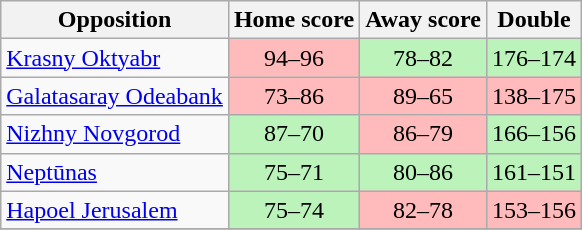<table class="wikitable" style="text-align: center;">
<tr>
<th>Opposition</th>
<th>Home score</th>
<th>Away score</th>
<th>Double</th>
</tr>
<tr>
<td align="left"> <a href='#'>Krasny Oktyabr</a></td>
<td bgcolor=#FFBBBB>94–96</td>
<td bgcolor=#BBF3BB>78–82</td>
<td bgcolor=#BBF3BB>176–174</td>
</tr>
<tr>
<td align="left"> <a href='#'>Galatasaray Odeabank</a></td>
<td bgcolor=#FFBBBB>73–86</td>
<td bgcolor=#FFBBBB>89–65</td>
<td bgcolor=#FFBBBB>138–175</td>
</tr>
<tr>
<td align="left"> <a href='#'>Nizhny Novgorod</a></td>
<td bgcolor=#BBF3BB>87–70</td>
<td bgcolor=#FFBBBB>86–79</td>
<td bgcolor=#BBF3BB>166–156</td>
</tr>
<tr>
<td align="left"> <a href='#'>Neptūnas</a></td>
<td bgcolor=#BBF3BB>75–71</td>
<td bgcolor=#BBF3BB>80–86</td>
<td bgcolor=#BBF3BB>161–151</td>
</tr>
<tr>
<td align="left"> <a href='#'>Hapoel Jerusalem</a></td>
<td bgcolor=#BBF3BB>75–74</td>
<td bgcolor=#FFBBBB>82–78</td>
<td bgcolor=#FFBBBB>153–156</td>
</tr>
<tr>
</tr>
</table>
